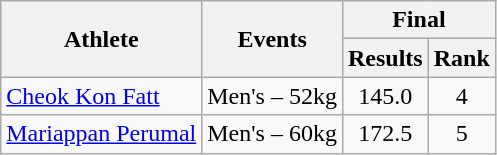<table class="wikitable">
<tr>
<th rowspan="2">Athlete</th>
<th rowspan="2">Events</th>
<th colspan="2">Final</th>
</tr>
<tr>
<th>Results</th>
<th>Rank</th>
</tr>
<tr>
<td><a href='#'>Cheok Kon Fatt</a></td>
<td>Men's – 52kg</td>
<td align="center">145.0</td>
<td align="center">4</td>
</tr>
<tr>
<td><a href='#'>Mariappan Perumal</a></td>
<td>Men's – 60kg</td>
<td align="center">172.5</td>
<td align="center">5</td>
</tr>
</table>
